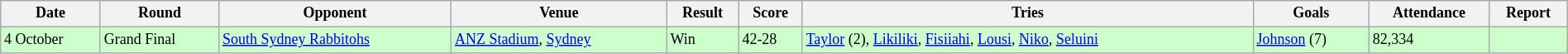<table class="wikitable"  style="font-size:75%; width:100%;">
<tr>
<th>Date</th>
<th>Round</th>
<th>Opponent</th>
<th>Venue</th>
<th>Result</th>
<th>Score</th>
<th>Tries</th>
<th>Goals</th>
<th>Attendance</th>
<th>Report</th>
</tr>
<tr style="background:#cfc;">
<td>4 October</td>
<td>Grand Final</td>
<td> <a href='#'>South Sydney Rabbitohs</a></td>
<td><a href='#'>ANZ Stadium</a>, <a href='#'>Sydney</a></td>
<td>Win</td>
<td>42-28</td>
<td><a href='#'>Taylor</a> (2), <a href='#'>Likiliki</a>, <a href='#'>Fisiiahi</a>, <a href='#'>Lousi</a>, <a href='#'>Niko</a>, <a href='#'>Seluini</a></td>
<td><a href='#'>Johnson</a> (7)</td>
<td>82,334</td>
<td></td>
</tr>
</table>
